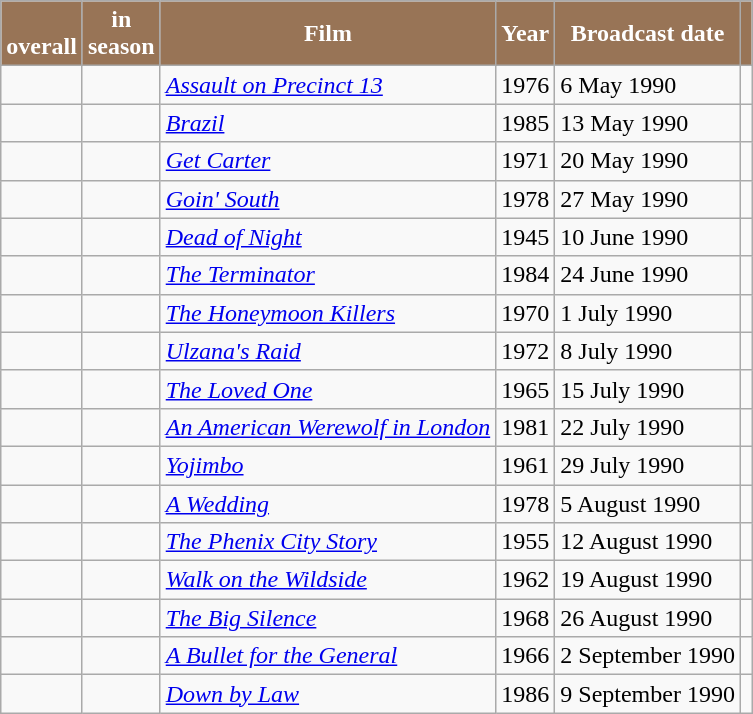<table class="wikitable">
<tr>
<th style="background-color: #987456; color:white"><br>overall</th>
<th style="background-color: #987456; color:white"> in<br>season</th>
<th style="background-color: #987456; color:white">Film</th>
<th style="background-color: #987456; color:white">Year</th>
<th style="background-color: #987456; color:white">Broadcast date</th>
<th style="background-color: #987456; color:white"></th>
</tr>
<tr>
<td></td>
<td></td>
<td><em><a href='#'>Assault on Precinct 13</a></em></td>
<td>1976</td>
<td>6 May 1990</td>
<td></td>
</tr>
<tr>
<td></td>
<td></td>
<td><em><a href='#'>Brazil</a></em></td>
<td>1985</td>
<td>13 May 1990</td>
<td></td>
</tr>
<tr>
<td></td>
<td></td>
<td><em><a href='#'>Get Carter</a></em></td>
<td>1971</td>
<td>20 May 1990</td>
<td></td>
</tr>
<tr>
<td></td>
<td></td>
<td><em><a href='#'>Goin' South</a></em></td>
<td>1978</td>
<td>27 May 1990</td>
<td></td>
</tr>
<tr>
<td></td>
<td></td>
<td><em><a href='#'>Dead of Night</a></em></td>
<td>1945</td>
<td>10 June 1990</td>
<td></td>
</tr>
<tr>
<td></td>
<td></td>
<td><em><a href='#'>The Terminator</a></em></td>
<td>1984</td>
<td>24 June 1990</td>
<td></td>
</tr>
<tr>
<td></td>
<td></td>
<td><em><a href='#'>The Honeymoon Killers</a></em></td>
<td>1970</td>
<td>1 July 1990</td>
<td></td>
</tr>
<tr>
<td></td>
<td></td>
<td><em><a href='#'>Ulzana's Raid</a></em></td>
<td>1972</td>
<td>8 July 1990</td>
<td></td>
</tr>
<tr>
<td></td>
<td></td>
<td><em><a href='#'>The Loved One</a></em></td>
<td>1965</td>
<td>15 July 1990</td>
<td></td>
</tr>
<tr>
<td></td>
<td></td>
<td><em><a href='#'>An American Werewolf in London</a></em></td>
<td>1981</td>
<td>22 July 1990</td>
<td></td>
</tr>
<tr>
<td></td>
<td></td>
<td><em><a href='#'>Yojimbo</a></em></td>
<td>1961</td>
<td>29 July 1990</td>
<td></td>
</tr>
<tr>
<td></td>
<td></td>
<td><em><a href='#'>A Wedding</a></em></td>
<td>1978</td>
<td>5 August 1990</td>
<td></td>
</tr>
<tr>
<td></td>
<td></td>
<td><em><a href='#'>The Phenix City Story</a></em></td>
<td>1955</td>
<td>12 August 1990</td>
<td></td>
</tr>
<tr>
<td></td>
<td></td>
<td><em><a href='#'>Walk on the Wildside</a></em></td>
<td>1962</td>
<td>19 August 1990</td>
<td></td>
</tr>
<tr>
<td></td>
<td></td>
<td><em><a href='#'>The Big Silence</a></em></td>
<td>1968</td>
<td>26 August 1990</td>
<td></td>
</tr>
<tr>
<td></td>
<td></td>
<td><em><a href='#'>A Bullet for the General</a></em></td>
<td>1966</td>
<td>2 September 1990</td>
<td></td>
</tr>
<tr>
<td></td>
<td></td>
<td><em><a href='#'>Down by Law</a></em></td>
<td>1986</td>
<td>9 September 1990</td>
<td></td>
</tr>
</table>
